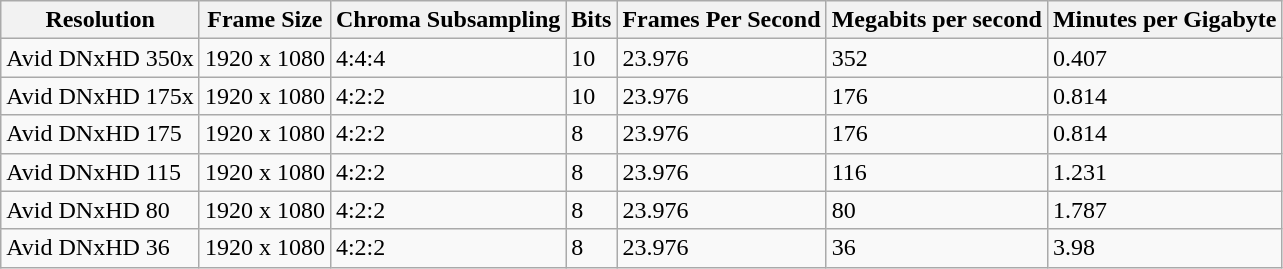<table class="wikitable">
<tr>
<th>Resolution</th>
<th>Frame Size</th>
<th>Chroma Subsampling</th>
<th>Bits</th>
<th>Frames Per Second</th>
<th>Megabits per second</th>
<th>Minutes per Gigabyte</th>
</tr>
<tr>
<td>Avid DNxHD 350x</td>
<td>1920 x 1080</td>
<td>4:4:4</td>
<td>10</td>
<td>23.976</td>
<td>352</td>
<td>0.407</td>
</tr>
<tr>
<td>Avid DNxHD 175x</td>
<td>1920 x 1080</td>
<td>4:2:2</td>
<td>10</td>
<td>23.976</td>
<td>176</td>
<td>0.814</td>
</tr>
<tr>
<td>Avid DNxHD 175</td>
<td>1920 x 1080</td>
<td>4:2:2</td>
<td>8</td>
<td>23.976</td>
<td>176</td>
<td>0.814</td>
</tr>
<tr>
<td>Avid DNxHD 115</td>
<td>1920 x 1080</td>
<td>4:2:2</td>
<td>8</td>
<td>23.976</td>
<td>116</td>
<td>1.231</td>
</tr>
<tr>
<td>Avid DNxHD 80</td>
<td>1920 x 1080</td>
<td>4:2:2</td>
<td>8</td>
<td>23.976</td>
<td>80</td>
<td>1.787</td>
</tr>
<tr>
<td>Avid DNxHD 36</td>
<td>1920 x 1080</td>
<td>4:2:2</td>
<td>8</td>
<td>23.976</td>
<td>36</td>
<td>3.98</td>
</tr>
</table>
